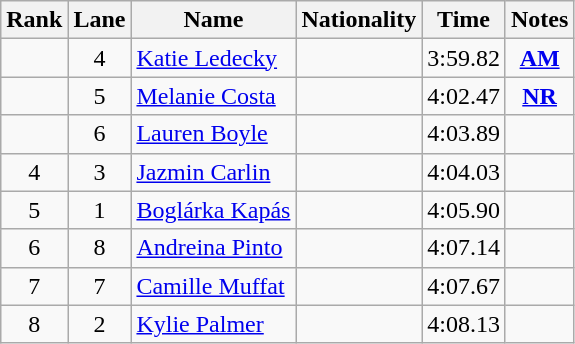<table class="wikitable sortable" style="text-align:center">
<tr>
<th>Rank</th>
<th>Lane</th>
<th>Name</th>
<th>Nationality</th>
<th>Time</th>
<th>Notes</th>
</tr>
<tr>
<td></td>
<td>4</td>
<td align=left><a href='#'>Katie Ledecky</a></td>
<td align=left></td>
<td>3:59.82</td>
<td><strong><a href='#'>AM</a></strong></td>
</tr>
<tr>
<td></td>
<td>5</td>
<td align=left><a href='#'>Melanie Costa</a></td>
<td align=left></td>
<td>4:02.47</td>
<td><strong><a href='#'>NR</a></strong></td>
</tr>
<tr>
<td></td>
<td>6</td>
<td align=left><a href='#'>Lauren Boyle</a></td>
<td align=left></td>
<td>4:03.89</td>
<td></td>
</tr>
<tr>
<td>4</td>
<td>3</td>
<td align=left><a href='#'>Jazmin Carlin</a></td>
<td align=left></td>
<td>4:04.03</td>
<td></td>
</tr>
<tr>
<td>5</td>
<td>1</td>
<td align=left><a href='#'>Boglárka Kapás</a></td>
<td align=left></td>
<td>4:05.90</td>
<td></td>
</tr>
<tr>
<td>6</td>
<td>8</td>
<td align=left><a href='#'>Andreina Pinto</a></td>
<td align=left></td>
<td>4:07.14</td>
<td></td>
</tr>
<tr>
<td>7</td>
<td>7</td>
<td align=left><a href='#'>Camille Muffat</a></td>
<td align=left></td>
<td>4:07.67</td>
<td></td>
</tr>
<tr>
<td>8</td>
<td>2</td>
<td align=left><a href='#'>Kylie Palmer</a></td>
<td align=left></td>
<td>4:08.13</td>
<td></td>
</tr>
</table>
